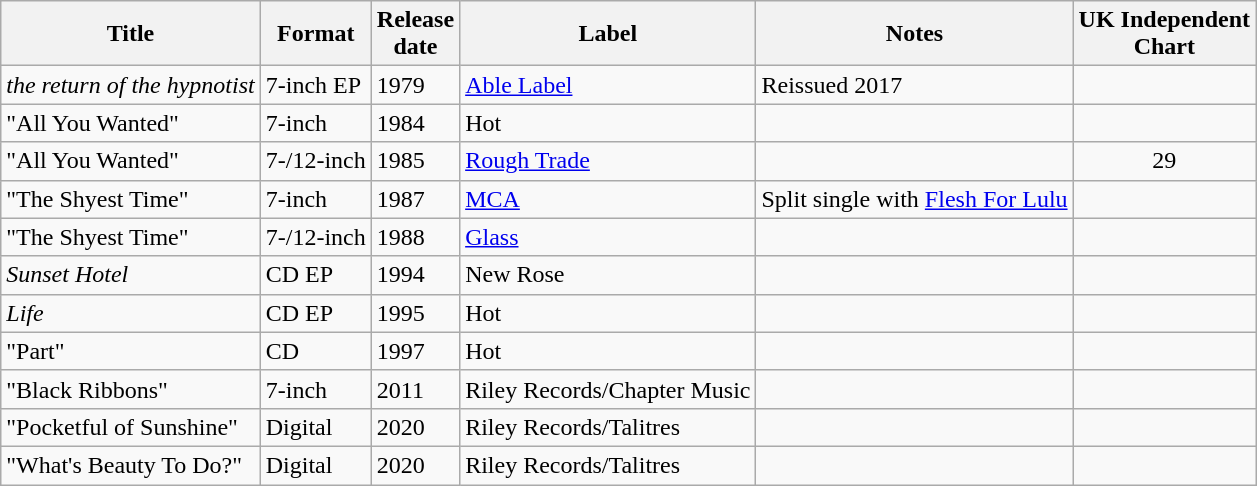<table class="wikitable"|>
<tr>
<th>Title</th>
<th>Format</th>
<th>Release<br>date</th>
<th>Label</th>
<th>Notes</th>
<th>UK Independent<br>Chart</th>
</tr>
<tr>
<td><em>the return of the hypnotist</em></td>
<td>7-inch EP</td>
<td>1979</td>
<td><a href='#'>Able Label</a></td>
<td>Reissued 2017</td>
<td></td>
</tr>
<tr>
<td>"All You Wanted"</td>
<td>7-inch</td>
<td>1984</td>
<td>Hot</td>
<td></td>
<td></td>
</tr>
<tr>
<td>"All You Wanted"</td>
<td>7-/12-inch</td>
<td>1985</td>
<td><a href='#'>Rough Trade</a></td>
<td></td>
<td align="center">29</td>
</tr>
<tr>
<td>"The Shyest Time"</td>
<td>7-inch</td>
<td>1987</td>
<td><a href='#'>MCA</a></td>
<td>Split single with <a href='#'>Flesh For Lulu</a></td>
<td></td>
</tr>
<tr>
<td>"The Shyest Time"</td>
<td>7-/12-inch</td>
<td>1988</td>
<td><a href='#'>Glass</a></td>
<td></td>
<td></td>
</tr>
<tr>
<td><em>Sunset Hotel</em></td>
<td>CD EP</td>
<td>1994</td>
<td>New Rose</td>
<td></td>
<td></td>
</tr>
<tr>
<td><em>Life</em></td>
<td>CD EP</td>
<td>1995</td>
<td>Hot</td>
<td></td>
<td></td>
</tr>
<tr>
<td>"Part"</td>
<td>CD</td>
<td>1997</td>
<td>Hot</td>
<td></td>
<td></td>
</tr>
<tr>
<td>"Black Ribbons"</td>
<td>7-inch</td>
<td>2011</td>
<td>Riley Records/Chapter Music</td>
<td></td>
<td></td>
</tr>
<tr>
<td>"Pocketful of Sunshine"</td>
<td>Digital</td>
<td>2020</td>
<td>Riley Records/Talitres</td>
<td></td>
<td></td>
</tr>
<tr>
<td>"What's Beauty To Do?"</td>
<td>Digital</td>
<td>2020</td>
<td>Riley Records/Talitres</td>
<td></td>
<td></td>
</tr>
</table>
